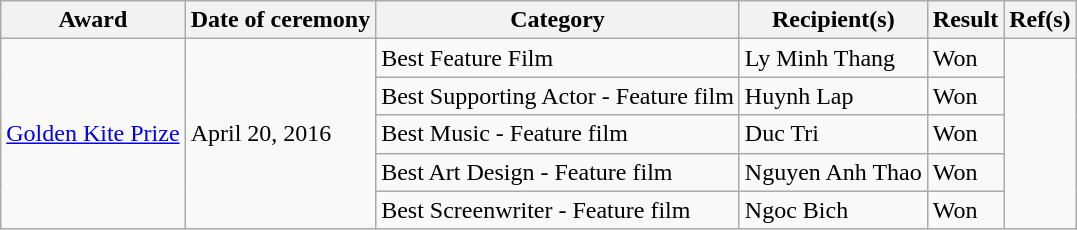<table class="wikitable sortable">
<tr>
<th>Award</th>
<th>Date of ceremony</th>
<th>Category</th>
<th>Recipient(s)</th>
<th>Result</th>
<th>Ref(s)</th>
</tr>
<tr>
<td rowspan="5"><a href='#'>Golden Kite Prize</a></td>
<td rowspan="5">April 20, 2016</td>
<td>Best Feature Film</td>
<td>Ly Minh Thang</td>
<td>Won</td>
<td rowspan="5"></td>
</tr>
<tr>
<td>Best Supporting Actor - Feature film</td>
<td>Huynh Lap</td>
<td>Won</td>
</tr>
<tr>
<td>Best Music - Feature film</td>
<td>Duc Tri</td>
<td>Won</td>
</tr>
<tr>
<td>Best Art Design - Feature film</td>
<td>Nguyen Anh Thao</td>
<td>Won</td>
</tr>
<tr>
<td>Best Screenwriter - Feature film</td>
<td>Ngoc Bich</td>
<td>Won</td>
</tr>
</table>
